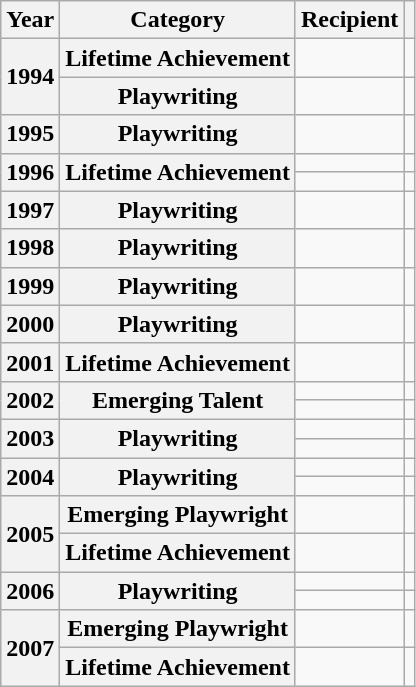<table class="wikitable">
<tr>
<th>Year</th>
<th>Category</th>
<th>Recipient</th>
<th></th>
</tr>
<tr>
<th rowspan="2">1994</th>
<th>Lifetime Achievement</th>
<td></td>
<td></td>
</tr>
<tr>
<th>Playwriting</th>
<td></td>
<td></td>
</tr>
<tr>
<th>1995</th>
<th>Playwriting</th>
<td></td>
<td></td>
</tr>
<tr>
<th rowspan="2">1996</th>
<th rowspan="2">Lifetime Achievement</th>
<td></td>
<td></td>
</tr>
<tr>
<td></td>
<td></td>
</tr>
<tr>
<th>1997</th>
<th>Playwriting</th>
<td></td>
<td></td>
</tr>
<tr>
<th>1998</th>
<th>Playwriting</th>
<td></td>
<td></td>
</tr>
<tr>
<th>1999</th>
<th>Playwriting</th>
<td></td>
<td></td>
</tr>
<tr>
<th>2000</th>
<th>Playwriting</th>
<td></td>
<td></td>
</tr>
<tr>
<th>2001</th>
<th>Lifetime Achievement</th>
<td></td>
<td></td>
</tr>
<tr>
<th rowspan="2">2002</th>
<th rowspan="2">Emerging Talent</th>
<td></td>
<td></td>
</tr>
<tr>
<td></td>
<td></td>
</tr>
<tr>
<th rowspan="2">2003</th>
<th rowspan="2">Playwriting</th>
<td></td>
<td></td>
</tr>
<tr>
<td></td>
<td></td>
</tr>
<tr>
<th rowspan="2">2004</th>
<th rowspan="2">Playwriting</th>
<td></td>
<td></td>
</tr>
<tr>
<td></td>
<td></td>
</tr>
<tr>
<th rowspan="2">2005</th>
<th>Emerging Playwright</th>
<td></td>
<td></td>
</tr>
<tr>
<th>Lifetime Achievement</th>
<td></td>
<td></td>
</tr>
<tr>
<th rowspan="2">2006</th>
<th rowspan="2">Playwriting</th>
<td></td>
<td></td>
</tr>
<tr>
<td></td>
<td></td>
</tr>
<tr>
<th rowspan="2">2007</th>
<th>Emerging Playwright</th>
<td></td>
<td></td>
</tr>
<tr>
<th>Lifetime Achievement</th>
<td></td>
<td></td>
</tr>
</table>
